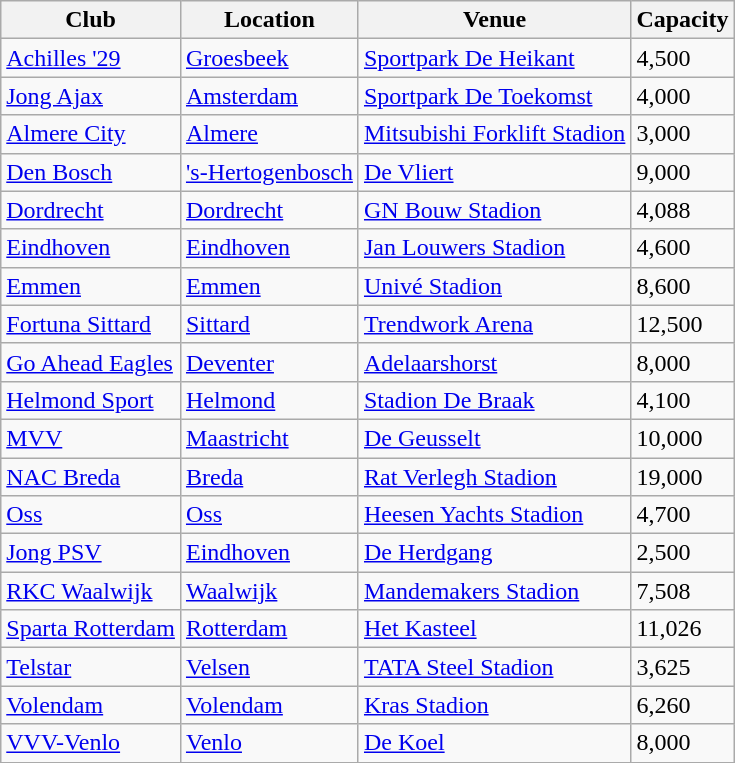<table class="wikitable sortable">
<tr>
<th>Club</th>
<th>Location</th>
<th>Venue</th>
<th>Capacity</th>
</tr>
<tr>
<td><a href='#'>Achilles '29</a></td>
<td><a href='#'>Groesbeek</a></td>
<td><a href='#'>Sportpark De Heikant</a></td>
<td>4,500</td>
</tr>
<tr>
<td><a href='#'>Jong Ajax</a></td>
<td><a href='#'>Amsterdam</a></td>
<td><a href='#'>Sportpark De Toekomst</a></td>
<td>4,000</td>
</tr>
<tr>
<td><a href='#'>Almere City</a></td>
<td><a href='#'>Almere</a></td>
<td><a href='#'>Mitsubishi Forklift Stadion</a></td>
<td>3,000</td>
</tr>
<tr>
<td><a href='#'>Den Bosch</a></td>
<td><a href='#'>'s-Hertogenbosch</a></td>
<td><a href='#'>De Vliert</a></td>
<td>9,000</td>
</tr>
<tr>
<td><a href='#'>Dordrecht</a></td>
<td><a href='#'>Dordrecht</a></td>
<td><a href='#'>GN Bouw Stadion</a></td>
<td>4,088</td>
</tr>
<tr>
<td><a href='#'>Eindhoven</a></td>
<td><a href='#'>Eindhoven</a></td>
<td><a href='#'>Jan Louwers Stadion</a></td>
<td>4,600</td>
</tr>
<tr>
<td><a href='#'>Emmen</a></td>
<td><a href='#'>Emmen</a></td>
<td><a href='#'>Univé Stadion</a></td>
<td>8,600</td>
</tr>
<tr>
<td><a href='#'>Fortuna Sittard</a></td>
<td><a href='#'>Sittard</a></td>
<td><a href='#'>Trendwork Arena</a></td>
<td>12,500</td>
</tr>
<tr>
<td><a href='#'>Go Ahead Eagles</a></td>
<td><a href='#'>Deventer</a></td>
<td><a href='#'>Adelaarshorst</a></td>
<td>8,000</td>
</tr>
<tr>
<td><a href='#'>Helmond Sport</a></td>
<td><a href='#'>Helmond</a></td>
<td><a href='#'>Stadion De Braak</a></td>
<td>4,100</td>
</tr>
<tr>
<td><a href='#'>MVV</a></td>
<td><a href='#'>Maastricht</a></td>
<td><a href='#'>De Geusselt</a></td>
<td>10,000</td>
</tr>
<tr>
<td><a href='#'>NAC Breda</a></td>
<td><a href='#'>Breda</a></td>
<td><a href='#'>Rat Verlegh Stadion</a></td>
<td>19,000</td>
</tr>
<tr>
<td><a href='#'>Oss</a></td>
<td><a href='#'>Oss</a></td>
<td><a href='#'>Heesen Yachts Stadion</a></td>
<td>4,700</td>
</tr>
<tr>
<td><a href='#'>Jong PSV</a></td>
<td><a href='#'>Eindhoven</a></td>
<td><a href='#'>De Herdgang</a></td>
<td>2,500</td>
</tr>
<tr>
<td><a href='#'>RKC Waalwijk</a></td>
<td><a href='#'>Waalwijk</a></td>
<td><a href='#'>Mandemakers Stadion</a></td>
<td>7,508</td>
</tr>
<tr>
<td><a href='#'>Sparta Rotterdam</a></td>
<td><a href='#'>Rotterdam</a></td>
<td><a href='#'>Het Kasteel</a></td>
<td>11,026</td>
</tr>
<tr>
<td><a href='#'>Telstar</a></td>
<td><a href='#'>Velsen</a></td>
<td><a href='#'>TATA Steel Stadion</a></td>
<td>3,625</td>
</tr>
<tr>
<td><a href='#'>Volendam</a></td>
<td><a href='#'>Volendam</a></td>
<td><a href='#'>Kras Stadion</a></td>
<td>6,260</td>
</tr>
<tr>
<td><a href='#'>VVV-Venlo</a></td>
<td><a href='#'>Venlo</a></td>
<td><a href='#'>De Koel</a></td>
<td>8,000</td>
</tr>
<tr>
</tr>
</table>
